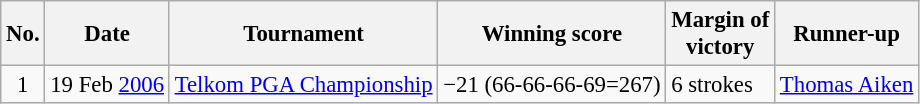<table class="wikitable" style="font-size:95%;">
<tr>
<th>No.</th>
<th>Date</th>
<th>Tournament</th>
<th>Winning score</th>
<th>Margin of<br>victory</th>
<th>Runner-up</th>
</tr>
<tr>
<td align=center>1</td>
<td align=right>19 Feb <a href='#'>2006</a></td>
<td><a href='#'>Telkom PGA Championship</a></td>
<td>−21 (66-66-66-69=267)</td>
<td>6 strokes</td>
<td> <a href='#'>Thomas Aiken</a></td>
</tr>
</table>
